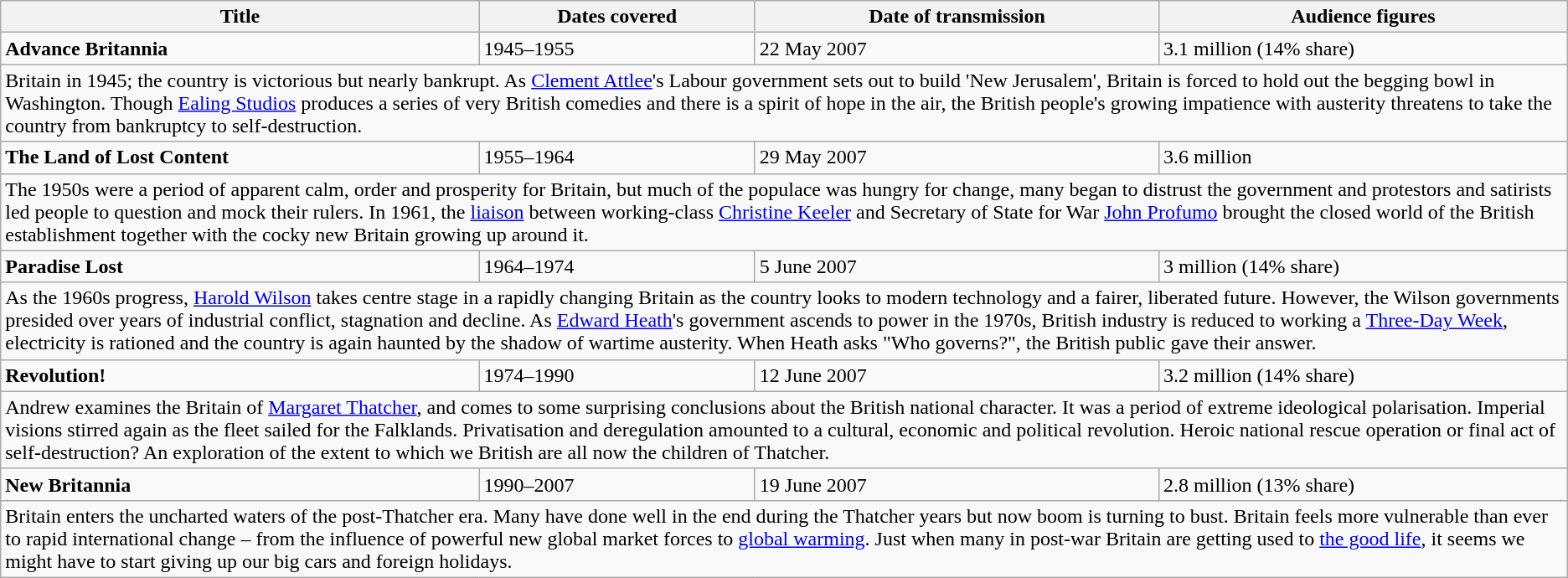<table class="wikitable">
<tr>
<th>Title</th>
<th>Dates covered</th>
<th>Date of transmission</th>
<th>Audience figures</th>
</tr>
<tr>
<td><strong>Advance Britannia</strong></td>
<td>1945–1955</td>
<td>22 May 2007</td>
<td>3.1 million (14% share)</td>
</tr>
<tr>
<td colspan="4">Britain in 1945; the country is victorious but nearly bankrupt. As <a href='#'>Clement Attlee</a>'s Labour government sets out to build 'New Jerusalem', Britain is forced to hold out the begging bowl in Washington. Though <a href='#'>Ealing Studios</a> produces a series of very British comedies and there is a spirit of hope in the air, the British people's growing impatience with austerity threatens to take the country from bankruptcy to self-destruction.</td>
</tr>
<tr>
<td><strong>The Land of Lost Content</strong></td>
<td>1955–1964</td>
<td>29 May 2007</td>
<td>3.6 million</td>
</tr>
<tr>
<td colspan="4">The 1950s were a period of apparent calm, order and prosperity for Britain, but much of the populace was hungry for change, many began to distrust the government and protestors and satirists led people to question and mock their rulers. In 1961, the <a href='#'>liaison</a> between working-class <a href='#'>Christine Keeler</a> and Secretary of State for War <a href='#'>John Profumo</a> brought the closed world of the British establishment together with the cocky new Britain growing up around it.</td>
</tr>
<tr>
<td><strong>Paradise Lost</strong></td>
<td>1964–1974</td>
<td>5 June 2007</td>
<td>3 million (14% share)</td>
</tr>
<tr>
<td colspan="4">As the 1960s progress, <a href='#'>Harold Wilson</a> takes centre stage in a rapidly changing Britain as the country looks to modern technology and a fairer, liberated future. However, the Wilson governments presided over years of industrial conflict, stagnation and decline. As <a href='#'>Edward Heath</a>'s government ascends to power in the 1970s, British industry is reduced to working a <a href='#'>Three-Day Week</a>, electricity is rationed and the country is again haunted by the shadow of wartime austerity. When Heath asks "Who governs?", the British public gave their answer.</td>
</tr>
<tr>
<td><strong>Revolution!</strong></td>
<td>1974–1990</td>
<td>12 June 2007</td>
<td>3.2 million (14% share)</td>
</tr>
<tr>
<td colspan="4">Andrew examines the Britain of <a href='#'>Margaret Thatcher</a>, and comes to some surprising conclusions about the British national character. It was a period of extreme ideological polarisation. Imperial visions stirred again as the fleet sailed for the Falklands. Privatisation and deregulation amounted to a cultural, economic and political revolution. Heroic national rescue operation or final act of self-destruction? An exploration of the extent to which we British are all now the children of Thatcher.</td>
</tr>
<tr>
<td><strong>New Britannia</strong></td>
<td>1990–2007</td>
<td>19 June 2007</td>
<td>2.8 million (13% share)</td>
</tr>
<tr>
<td colspan="4">Britain enters the uncharted waters of the post-Thatcher era. Many have done well in the end during the Thatcher years but now boom is turning to bust. Britain feels more vulnerable than ever to rapid international change – from the influence of powerful new global market forces to <a href='#'>global warming</a>. Just when many in post-war Britain are getting used to <a href='#'>the good life</a>, it seems we might have to start giving up our big cars and foreign holidays.</td>
</tr>
</table>
